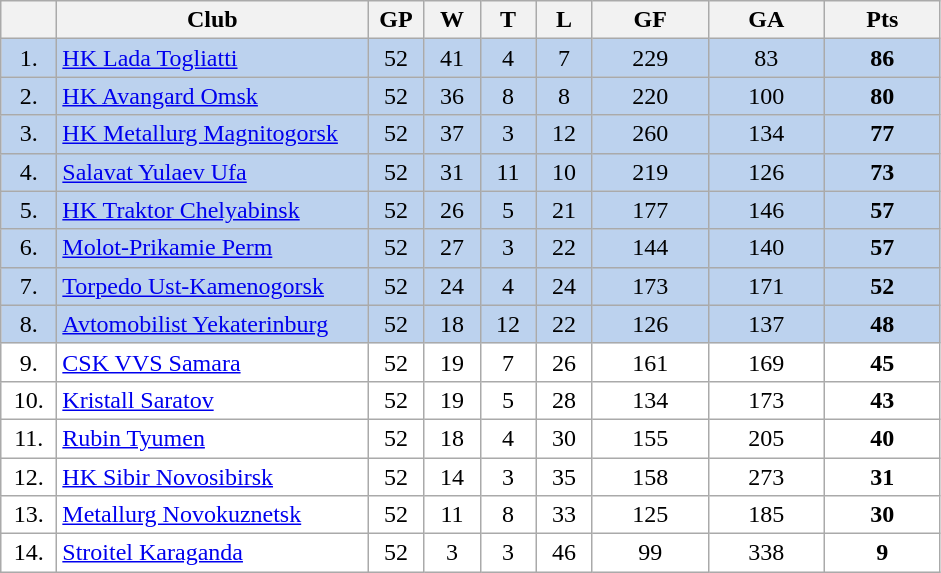<table class="wikitable">
<tr>
<th width="30"></th>
<th width="200">Club</th>
<th width="30">GP</th>
<th width="30">W</th>
<th width="30">T</th>
<th width="30">L</th>
<th width="70">GF</th>
<th width="70">GA</th>
<th width="70">Pts</th>
</tr>
<tr bgcolor="#BCD2EE" align="center">
<td>1.</td>
<td align="left"><a href='#'>HK Lada Togliatti</a></td>
<td>52</td>
<td>41</td>
<td>4</td>
<td>7</td>
<td>229</td>
<td>83</td>
<td><strong>86</strong></td>
</tr>
<tr bgcolor="#BCD2EE" align="center">
<td>2.</td>
<td align="left"><a href='#'>HK Avangard Omsk</a></td>
<td>52</td>
<td>36</td>
<td>8</td>
<td>8</td>
<td>220</td>
<td>100</td>
<td><strong>80</strong></td>
</tr>
<tr bgcolor="#BCD2EE" align="center">
<td>3.</td>
<td align="left"><a href='#'>HK Metallurg Magnitogorsk</a></td>
<td>52</td>
<td>37</td>
<td>3</td>
<td>12</td>
<td>260</td>
<td>134</td>
<td><strong>77</strong></td>
</tr>
<tr bgcolor="#BCD2EE" align="center">
<td>4.</td>
<td align="left"><a href='#'>Salavat Yulaev Ufa</a></td>
<td>52</td>
<td>31</td>
<td>11</td>
<td>10</td>
<td>219</td>
<td>126</td>
<td><strong>73</strong></td>
</tr>
<tr bgcolor="#BCD2EE" align="center">
<td>5.</td>
<td align="left"><a href='#'>HK Traktor Chelyabinsk</a></td>
<td>52</td>
<td>26</td>
<td>5</td>
<td>21</td>
<td>177</td>
<td>146</td>
<td><strong>57</strong></td>
</tr>
<tr bgcolor="#BCD2EE" align="center">
<td>6.</td>
<td align="left"><a href='#'>Molot-Prikamie Perm</a></td>
<td>52</td>
<td>27</td>
<td>3</td>
<td>22</td>
<td>144</td>
<td>140</td>
<td><strong>57</strong></td>
</tr>
<tr bgcolor="#BCD2EE" align="center">
<td>7.</td>
<td align="left"><a href='#'>Torpedo Ust-Kamenogorsk</a></td>
<td>52</td>
<td>24</td>
<td>4</td>
<td>24</td>
<td>173</td>
<td>171</td>
<td><strong>52</strong></td>
</tr>
<tr bgcolor="#BCD2EE" align="center">
<td>8.</td>
<td align="left"><a href='#'>Avtomobilist Yekaterinburg</a></td>
<td>52</td>
<td>18</td>
<td>12</td>
<td>22</td>
<td>126</td>
<td>137</td>
<td><strong>48</strong></td>
</tr>
<tr bgcolor="#FFFFFF" align="center">
<td>9.</td>
<td align="left"><a href='#'>CSK VVS Samara</a></td>
<td>52</td>
<td>19</td>
<td>7</td>
<td>26</td>
<td>161</td>
<td>169</td>
<td><strong>45</strong></td>
</tr>
<tr bgcolor="#FFFFFF" align="center">
<td>10.</td>
<td align="left"><a href='#'>Kristall Saratov</a></td>
<td>52</td>
<td>19</td>
<td>5</td>
<td>28</td>
<td>134</td>
<td>173</td>
<td><strong>43</strong></td>
</tr>
<tr bgcolor="#FFFFFF" align="center">
<td>11.</td>
<td align="left"><a href='#'>Rubin Tyumen</a></td>
<td>52</td>
<td>18</td>
<td>4</td>
<td>30</td>
<td>155</td>
<td>205</td>
<td><strong>40</strong></td>
</tr>
<tr bgcolor="#FFFFFF" align="center">
<td>12.</td>
<td align="left"><a href='#'>HK Sibir Novosibirsk</a></td>
<td>52</td>
<td>14</td>
<td>3</td>
<td>35</td>
<td>158</td>
<td>273</td>
<td><strong>31</strong></td>
</tr>
<tr bgcolor="#FFFFFF" align="center">
<td>13.</td>
<td align="left"><a href='#'>Metallurg Novokuznetsk</a></td>
<td>52</td>
<td>11</td>
<td>8</td>
<td>33</td>
<td>125</td>
<td>185</td>
<td><strong>30</strong></td>
</tr>
<tr bgcolor="#FFFFFF" align="center">
<td>14.</td>
<td align="left"><a href='#'>Stroitel Karaganda</a></td>
<td>52</td>
<td>3</td>
<td>3</td>
<td>46</td>
<td>99</td>
<td>338</td>
<td><strong>9</strong></td>
</tr>
</table>
